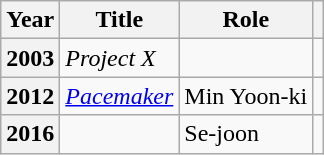<table class="wikitable plainrowheaders">
<tr>
<th scope="col">Year</th>
<th scope="col">Title</th>
<th scope="col">Role</th>
<th scope="col" class="unsortable"></th>
</tr>
<tr>
<th scope="row">2003</th>
<td><em>Project X</em></td>
<td></td>
<td style="text-align:center"></td>
</tr>
<tr>
<th scope="row">2012</th>
<td><em><a href='#'>Pacemaker</a></em></td>
<td>Min Yoon-ki</td>
<td style="text-align:center"></td>
</tr>
<tr>
<th scope="row">2016</th>
<td><em></em></td>
<td>Se-joon</td>
<td style="text-align:center"></td>
</tr>
</table>
